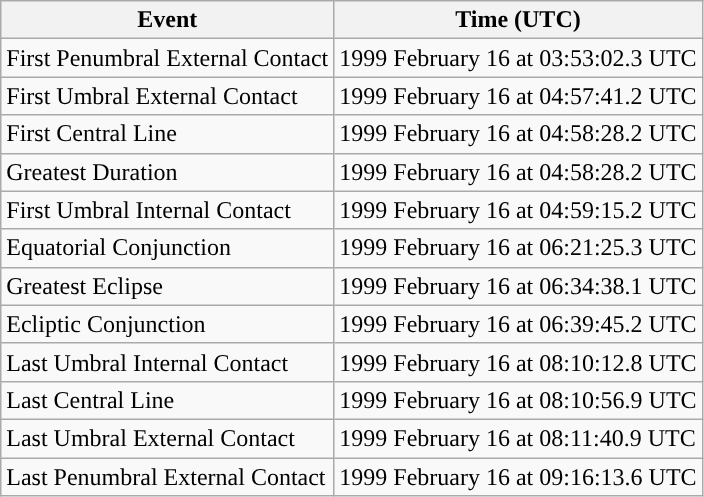<table class="wikitable">
<tr>
<th>Event</th>
<th>Time (UTC)</th>
</tr>
<tr>
<td>First Penumbral External Contact</td>
<td>1999 February 16 at 03:53:02.3 UTC</td>
</tr>
<tr>
<td>First Umbral External Contact</td>
<td>1999 February 16 at 04:57:41.2 UTC</td>
</tr>
<tr>
<td>First Central Line</td>
<td>1999 February 16 at 04:58:28.2 UTC</td>
</tr>
<tr>
<td>Greatest Duration</td>
<td>1999 February 16 at 04:58:28.2 UTC</td>
</tr>
<tr>
<td>First Umbral Internal Contact</td>
<td>1999 February 16 at 04:59:15.2 UTC</td>
</tr>
<tr>
<td>Equatorial Conjunction</td>
<td>1999 February 16 at 06:21:25.3 UTC</td>
</tr>
<tr>
<td>Greatest Eclipse</td>
<td>1999 February 16 at 06:34:38.1 UTC</td>
</tr>
<tr>
<td>Ecliptic Conjunction</td>
<td>1999 February 16 at 06:39:45.2 UTC</td>
</tr>
<tr>
<td>Last Umbral Internal Contact</td>
<td>1999 February 16 at 08:10:12.8 UTC</td>
</tr>
<tr>
<td>Last Central Line</td>
<td>1999 February 16 at 08:10:56.9 UTC</td>
</tr>
<tr>
<td>Last Umbral External Contact</td>
<td>1999 February 16 at 08:11:40.9 UTC</td>
</tr>
<tr>
<td>Last Penumbral External Contact</td>
<td>1999 February 16 at 09:16:13.6 UTC</td>
</tr>
</table>
